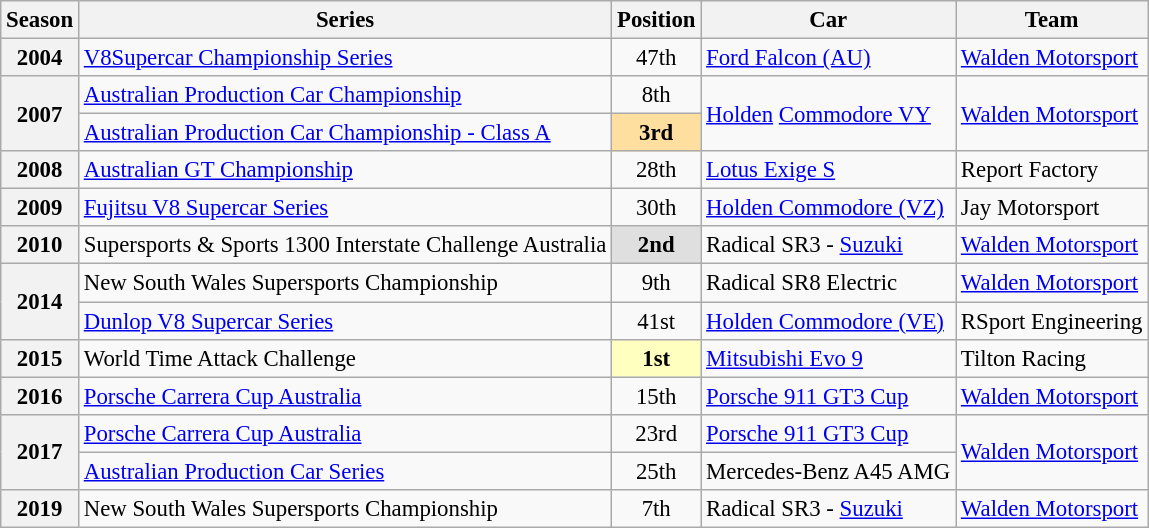<table class="wikitable" style="font-size: 95%;">
<tr>
<th>Season</th>
<th>Series</th>
<th>Position</th>
<th>Car</th>
<th>Team</th>
</tr>
<tr>
<th>2004</th>
<td><a href='#'>V8Supercar Championship Series</a></td>
<td align="center">47th</td>
<td><a href='#'>Ford Falcon (AU)</a></td>
<td><a href='#'>Walden Motorsport</a></td>
</tr>
<tr>
<th rowspan=2>2007</th>
<td><a href='#'>Australian Production Car Championship</a></td>
<td align="center">8th</td>
<td rowspan=2><a href='#'>Holden</a> <a href='#'>Commodore VY</a></td>
<td rowspan=2><a href='#'>Walden Motorsport</a></td>
</tr>
<tr>
<td><a href='#'>Australian Production Car Championship - Class A</a></td>
<td align="center" style="background:#ffdf9f;"><strong>3rd</strong></td>
</tr>
<tr>
<th>2008</th>
<td><a href='#'>Australian GT Championship</a></td>
<td align="center">28th</td>
<td><a href='#'>Lotus Exige S</a></td>
<td>Report Factory</td>
</tr>
<tr>
<th>2009</th>
<td><a href='#'>Fujitsu V8 Supercar Series</a></td>
<td align="center">30th</td>
<td><a href='#'>Holden Commodore (VZ)</a></td>
<td>Jay Motorsport</td>
</tr>
<tr>
<th>2010</th>
<td>Supersports & Sports 1300 Interstate Challenge Australia</td>
<td style="text-align:center; background:#dfdfdf;"><strong>2nd</strong></td>
<td>Radical SR3 - <a href='#'>Suzuki</a></td>
<td><a href='#'>Walden Motorsport</a></td>
</tr>
<tr>
<th rowspan=2>2014</th>
<td>New South Wales Supersports Championship</td>
<td align="center">9th</td>
<td>Radical SR8 Electric</td>
<td><a href='#'>Walden Motorsport</a></td>
</tr>
<tr>
<td><a href='#'>Dunlop V8 Supercar Series</a></td>
<td align="center">41st</td>
<td><a href='#'>Holden Commodore (VE)</a></td>
<td>RSport Engineering</td>
</tr>
<tr>
<th>2015</th>
<td>World Time Attack Challenge</td>
<td align="center" style="background:#ffffbf;"><strong>1st</strong></td>
<td><a href='#'>Mitsubishi Evo 9</a></td>
<td>Tilton Racing</td>
</tr>
<tr>
<th>2016</th>
<td><a href='#'>Porsche Carrera Cup Australia</a></td>
<td align="center">15th</td>
<td><a href='#'>Porsche 911 GT3 Cup</a></td>
<td><a href='#'>Walden Motorsport</a></td>
</tr>
<tr>
<th rowspan=2>2017</th>
<td><a href='#'>Porsche Carrera Cup Australia</a></td>
<td align="center">23rd</td>
<td><a href='#'>Porsche 911 GT3 Cup</a></td>
<td rowspan=2><a href='#'>Walden Motorsport</a></td>
</tr>
<tr>
<td><a href='#'>Australian Production Car Series</a></td>
<td align="center">25th</td>
<td>Mercedes-Benz A45 AMG</td>
</tr>
<tr>
<th>2019</th>
<td>New South Wales Supersports Championship</td>
<td align="center">7th</td>
<td>Radical SR3 - <a href='#'>Suzuki</a></td>
<td><a href='#'>Walden Motorsport</a></td>
</tr>
</table>
